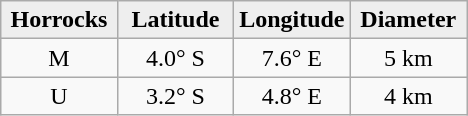<table class="wikitable">
<tr>
<th width="25%" style="background:#eeeeee;">Horrocks</th>
<th width="25%" style="background:#eeeeee;">Latitude</th>
<th width="25%" style="background:#eeeeee;">Longitude</th>
<th width="25%" style="background:#eeeeee;">Diameter</th>
</tr>
<tr>
<td align="center">M</td>
<td align="center">4.0° S</td>
<td align="center">7.6° E</td>
<td align="center">5 km</td>
</tr>
<tr>
<td align="center">U</td>
<td align="center">3.2° S</td>
<td align="center">4.8° E</td>
<td align="center">4 km</td>
</tr>
</table>
